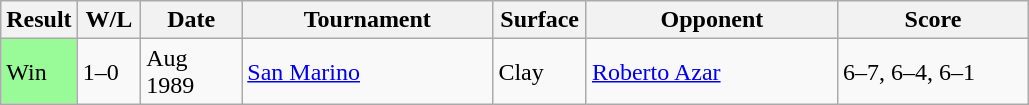<table class="sortable wikitable">
<tr>
<th style="width:40px">Result</th>
<th style="width:35px" class="unsortable">W/L</th>
<th style="width:60px">Date</th>
<th style="width:160px">Tournament</th>
<th style="width:55px">Surface</th>
<th style="width:160px">Opponent</th>
<th style="width:120px" class="unsortable">Score</th>
</tr>
<tr>
<td style="background:#98fb98;">Win</td>
<td>1–0</td>
<td>Aug 1989</td>
<td><a href='#'>San Marino</a></td>
<td>Clay</td>
<td> <a href='#'>Roberto Azar</a></td>
<td>6–7, 6–4, 6–1</td>
</tr>
</table>
